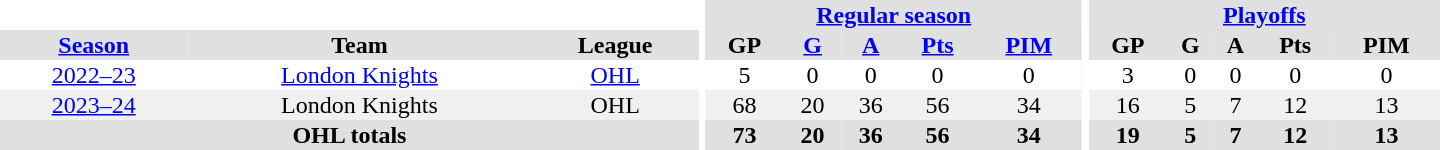<table border="0" cellpadding="1" cellspacing="0" style="text-align:center; width:60em">
<tr bgcolor="#e0e0e0">
<th colspan="3" bgcolor="#ffffff"></th>
<th rowspan="100" bgcolor="#ffffff"></th>
<th colspan="5"><a href='#'>Regular season</a></th>
<th rowspan="100" bgcolor="#ffffff"></th>
<th colspan="5"><a href='#'>Playoffs</a></th>
</tr>
<tr bgcolor="#e0e0e0">
<th><a href='#'>Season</a></th>
<th>Team</th>
<th>League</th>
<th>GP</th>
<th><a href='#'>G</a></th>
<th><a href='#'>A</a></th>
<th><a href='#'>Pts</a></th>
<th><a href='#'>PIM</a></th>
<th>GP</th>
<th>G</th>
<th>A</th>
<th>Pts</th>
<th>PIM</th>
</tr>
<tr>
<td><a href='#'>2022–23</a></td>
<td><a href='#'>London Knights</a></td>
<td><a href='#'>OHL</a></td>
<td>5</td>
<td>0</td>
<td>0</td>
<td>0</td>
<td>0</td>
<td>3</td>
<td>0</td>
<td>0</td>
<td>0</td>
<td>0</td>
</tr>
<tr bgcolor="#f0f0f0">
<td><a href='#'>2023–24</a></td>
<td>London Knights</td>
<td>OHL</td>
<td>68</td>
<td>20</td>
<td>36</td>
<td>56</td>
<td>34</td>
<td>16</td>
<td>5</td>
<td>7</td>
<td>12</td>
<td>13</td>
</tr>
<tr bgcolor="#e0e0e0">
<th colspan="3">OHL totals</th>
<th>73</th>
<th>20</th>
<th>36</th>
<th>56</th>
<th>34</th>
<th>19</th>
<th>5</th>
<th>7</th>
<th>12</th>
<th>13</th>
</tr>
</table>
